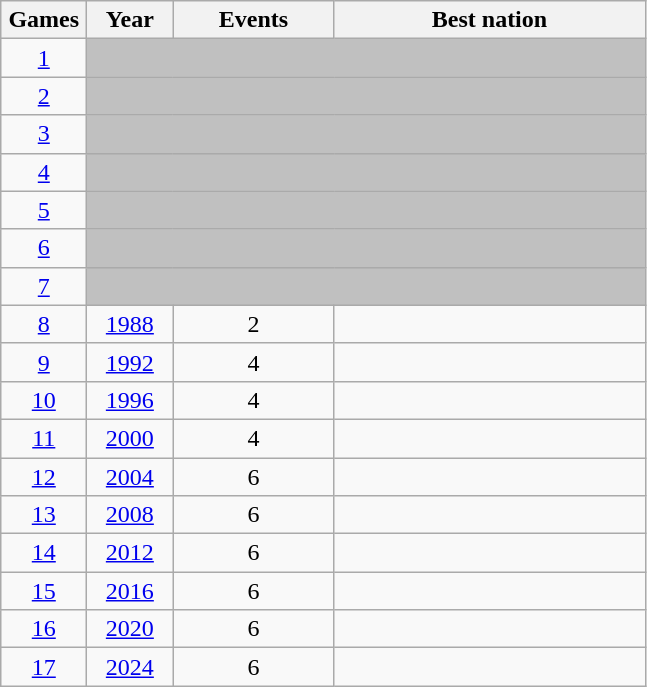<table class=wikitable>
<tr>
<th width=50>Games</th>
<th width=50>Year</th>
<th width=100>Events</th>
<th width=200>Best nation</th>
</tr>
<tr>
<td align=center><a href='#'>1</a></td>
<td colspan=4 bgcolor=silver></td>
</tr>
<tr>
<td align=center><a href='#'>2</a></td>
<td colspan=4 bgcolor=silver></td>
</tr>
<tr>
<td align=center><a href='#'>3</a></td>
<td colspan=4 bgcolor=silver></td>
</tr>
<tr>
<td align=center><a href='#'>4</a></td>
<td colspan=4 bgcolor=silver></td>
</tr>
<tr>
<td align=center><a href='#'>5</a></td>
<td colspan=4 bgcolor=silver></td>
</tr>
<tr>
<td align=center><a href='#'>6</a></td>
<td colspan=4 bgcolor=silver></td>
</tr>
<tr>
<td align=center><a href='#'>7</a></td>
<td colspan=4 bgcolor=silver></td>
</tr>
<tr>
<td align=center><a href='#'>8</a></td>
<td align=center><a href='#'>1988</a></td>
<td align=center>2</td>
<td></td>
</tr>
<tr>
<td align=center><a href='#'>9</a></td>
<td align=center><a href='#'>1992</a></td>
<td align=center>4</td>
<td></td>
</tr>
<tr>
<td align=center><a href='#'>10</a></td>
<td align=center><a href='#'>1996</a></td>
<td align=center>4</td>
<td></td>
</tr>
<tr>
<td align=center><a href='#'>11</a></td>
<td align=center><a href='#'>2000</a></td>
<td align=center>4</td>
<td></td>
</tr>
<tr>
<td align=center><a href='#'>12</a></td>
<td align=center><a href='#'>2004</a></td>
<td align=center>6</td>
<td></td>
</tr>
<tr>
<td align=center><a href='#'>13</a></td>
<td align=center><a href='#'>2008</a></td>
<td align=center>6</td>
<td></td>
</tr>
<tr>
<td align=center><a href='#'>14</a></td>
<td align=center><a href='#'>2012</a></td>
<td align=center>6</td>
<td></td>
</tr>
<tr>
<td align=center><a href='#'>15</a></td>
<td align=center><a href='#'>2016</a></td>
<td align=center>6</td>
<td></td>
</tr>
<tr>
<td align=center><a href='#'>16</a></td>
<td align=center><a href='#'>2020</a></td>
<td align=center>6</td>
<td></td>
</tr>
<tr>
<td align=center><a href='#'>17</a></td>
<td align=center><a href='#'>2024</a></td>
<td align=center>6</td>
<td></td>
</tr>
</table>
